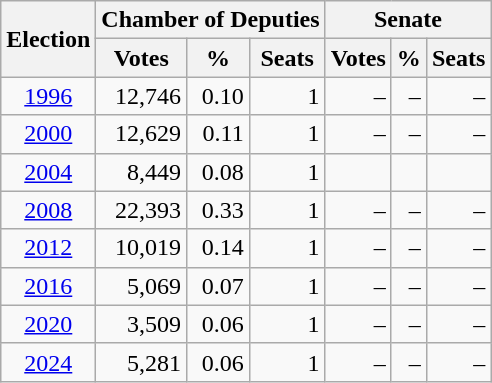<table class=wikitable style=text-align:right>
<tr>
<th rowspan=2>Election</th>
<th colspan=3>Chamber of Deputies</th>
<th colspan=3>Senate</th>
</tr>
<tr>
<th>Votes</th>
<th>%</th>
<th>Seats</th>
<th>Votes</th>
<th>%</th>
<th>Seats</th>
</tr>
<tr>
<td align=center><a href='#'>1996</a></td>
<td>12,746</td>
<td>0.10</td>
<td>1</td>
<td>–</td>
<td>–</td>
<td>–</td>
</tr>
<tr>
<td align=center><a href='#'>2000</a></td>
<td>12,629</td>
<td>0.11</td>
<td>1</td>
<td>–</td>
<td>–</td>
<td>–</td>
</tr>
<tr>
<td align=center><a href='#'>2004</a></td>
<td>8,449</td>
<td>0.08</td>
<td>1</td>
<td></td>
<td></td>
<td></td>
</tr>
<tr>
<td align=center><a href='#'>2008</a></td>
<td>22,393</td>
<td>0.33</td>
<td>1</td>
<td>–</td>
<td>–</td>
<td>–</td>
</tr>
<tr>
<td align=center><a href='#'>2012</a></td>
<td>10,019</td>
<td>0.14</td>
<td>1</td>
<td>–</td>
<td>–</td>
<td>–</td>
</tr>
<tr>
<td align=center><a href='#'>2016</a></td>
<td>5,069</td>
<td>0.07</td>
<td>1</td>
<td>–</td>
<td>–</td>
<td>–</td>
</tr>
<tr>
<td align=center><a href='#'>2020</a></td>
<td>3,509</td>
<td>0.06</td>
<td>1</td>
<td>–</td>
<td>–</td>
<td>–</td>
</tr>
<tr>
<td align=center><a href='#'>2024</a></td>
<td>5,281</td>
<td>0.06</td>
<td>1</td>
<td>–</td>
<td>–</td>
<td>–</td>
</tr>
</table>
